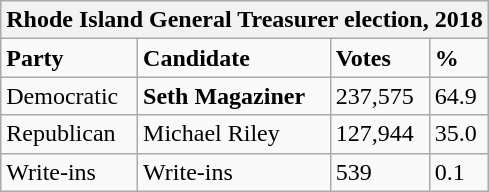<table class="wikitable">
<tr>
<th colspan="4">Rhode Island General Treasurer election, 2018</th>
</tr>
<tr>
<td><strong>Party</strong></td>
<td><strong>Candidate</strong></td>
<td><strong>Votes</strong></td>
<td><strong>%</strong></td>
</tr>
<tr>
<td>Democratic</td>
<td><strong>Seth Magaziner</strong></td>
<td>237,575</td>
<td>64.9</td>
</tr>
<tr>
<td>Republican</td>
<td>Michael Riley</td>
<td>127,944</td>
<td>35.0</td>
</tr>
<tr>
<td>Write-ins</td>
<td>Write-ins</td>
<td>539</td>
<td>0.1</td>
</tr>
</table>
